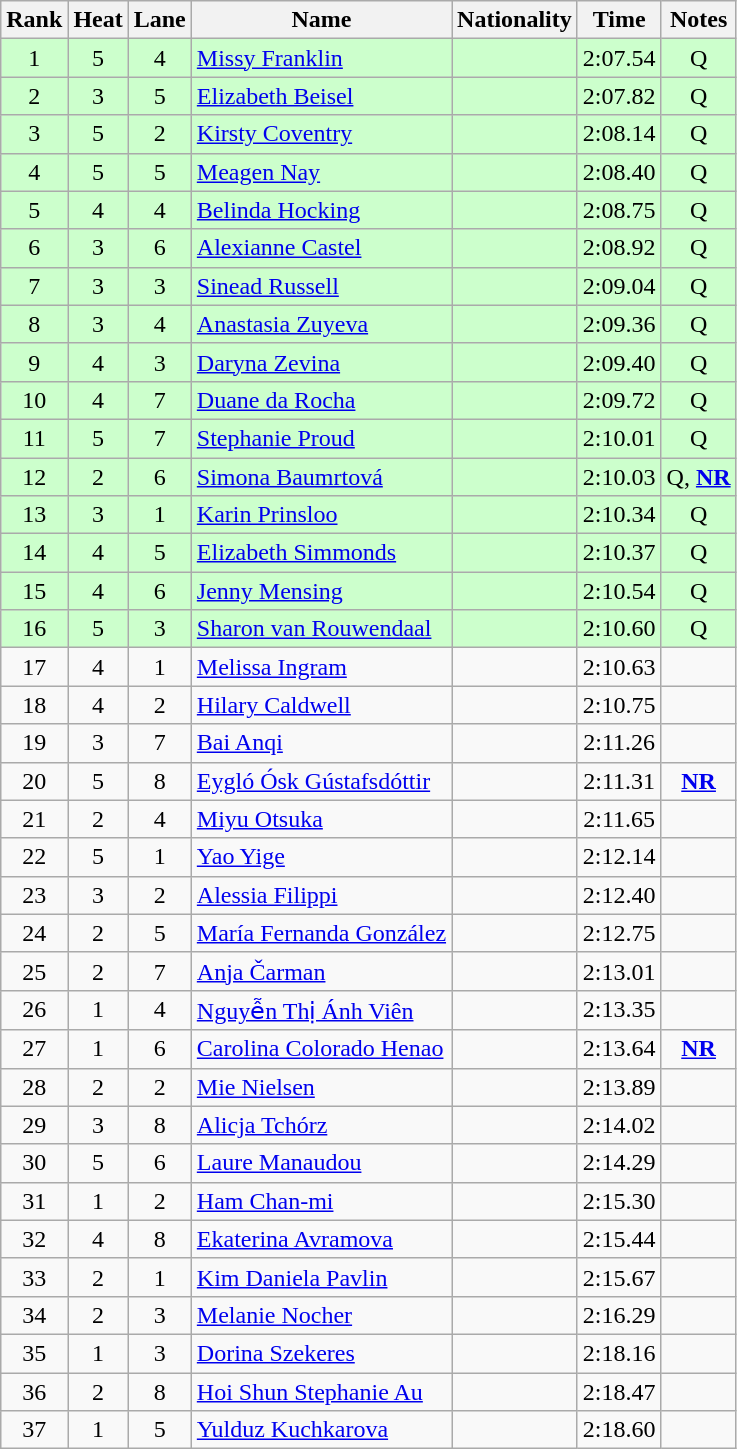<table class="wikitable sortable" style="text-align:center">
<tr>
<th>Rank</th>
<th>Heat</th>
<th>Lane</th>
<th>Name</th>
<th>Nationality</th>
<th>Time</th>
<th>Notes</th>
</tr>
<tr bgcolor=ccffcc>
<td>1</td>
<td>5</td>
<td>4</td>
<td align=left><a href='#'>Missy Franklin</a></td>
<td align=left></td>
<td>2:07.54</td>
<td>Q</td>
</tr>
<tr bgcolor=ccffcc>
<td>2</td>
<td>3</td>
<td>5</td>
<td align=left><a href='#'>Elizabeth Beisel</a></td>
<td align=left></td>
<td>2:07.82</td>
<td>Q</td>
</tr>
<tr bgcolor=ccffcc>
<td>3</td>
<td>5</td>
<td>2</td>
<td align=left><a href='#'>Kirsty Coventry</a></td>
<td align=left></td>
<td>2:08.14</td>
<td>Q</td>
</tr>
<tr bgcolor=ccffcc>
<td>4</td>
<td>5</td>
<td>5</td>
<td align=left><a href='#'>Meagen Nay</a></td>
<td align=left></td>
<td>2:08.40</td>
<td>Q</td>
</tr>
<tr bgcolor=ccffcc>
<td>5</td>
<td>4</td>
<td>4</td>
<td align=left><a href='#'>Belinda Hocking</a></td>
<td align=left></td>
<td>2:08.75</td>
<td>Q</td>
</tr>
<tr bgcolor=ccffcc>
<td>6</td>
<td>3</td>
<td>6</td>
<td align=left><a href='#'>Alexianne Castel</a></td>
<td align=left></td>
<td>2:08.92</td>
<td>Q</td>
</tr>
<tr bgcolor=ccffcc>
<td>7</td>
<td>3</td>
<td>3</td>
<td align=left><a href='#'>Sinead Russell</a></td>
<td align=left></td>
<td>2:09.04</td>
<td>Q</td>
</tr>
<tr bgcolor=ccffcc>
<td>8</td>
<td>3</td>
<td>4</td>
<td align=left><a href='#'>Anastasia Zuyeva</a></td>
<td align=left></td>
<td>2:09.36</td>
<td>Q</td>
</tr>
<tr bgcolor=ccffcc>
<td>9</td>
<td>4</td>
<td>3</td>
<td align=left><a href='#'>Daryna Zevina</a></td>
<td align=left></td>
<td>2:09.40</td>
<td>Q</td>
</tr>
<tr bgcolor=ccffcc>
<td>10</td>
<td>4</td>
<td>7</td>
<td align=left><a href='#'>Duane da Rocha</a></td>
<td align=left></td>
<td>2:09.72</td>
<td>Q</td>
</tr>
<tr bgcolor=ccffcc>
<td>11</td>
<td>5</td>
<td>7</td>
<td align=left><a href='#'>Stephanie Proud</a></td>
<td align=left></td>
<td>2:10.01</td>
<td>Q</td>
</tr>
<tr bgcolor=ccffcc>
<td>12</td>
<td>2</td>
<td>6</td>
<td align=left><a href='#'>Simona Baumrtová</a></td>
<td align=left></td>
<td>2:10.03</td>
<td>Q, <strong><a href='#'>NR</a></strong></td>
</tr>
<tr bgcolor=ccffcc>
<td>13</td>
<td>3</td>
<td>1</td>
<td align=left><a href='#'>Karin Prinsloo</a></td>
<td align=left></td>
<td>2:10.34</td>
<td>Q</td>
</tr>
<tr bgcolor=ccffcc>
<td>14</td>
<td>4</td>
<td>5</td>
<td align=left><a href='#'>Elizabeth Simmonds</a></td>
<td align=left></td>
<td>2:10.37</td>
<td>Q</td>
</tr>
<tr bgcolor=ccffcc>
<td>15</td>
<td>4</td>
<td>6</td>
<td align=left><a href='#'>Jenny Mensing</a></td>
<td align=left></td>
<td>2:10.54</td>
<td>Q</td>
</tr>
<tr bgcolor=ccffcc>
<td>16</td>
<td>5</td>
<td>3</td>
<td align=left><a href='#'>Sharon van Rouwendaal</a></td>
<td align=left></td>
<td>2:10.60</td>
<td>Q</td>
</tr>
<tr>
<td>17</td>
<td>4</td>
<td>1</td>
<td align=left><a href='#'>Melissa Ingram</a></td>
<td align=left></td>
<td>2:10.63</td>
<td></td>
</tr>
<tr>
<td>18</td>
<td>4</td>
<td>2</td>
<td align=left><a href='#'>Hilary Caldwell</a></td>
<td align=left></td>
<td>2:10.75</td>
<td></td>
</tr>
<tr>
<td>19</td>
<td>3</td>
<td>7</td>
<td align=left><a href='#'>Bai Anqi</a></td>
<td align=left></td>
<td>2:11.26</td>
<td></td>
</tr>
<tr>
<td>20</td>
<td>5</td>
<td>8</td>
<td align=left><a href='#'>Eygló Ósk Gústafsdóttir</a></td>
<td align=left></td>
<td>2:11.31</td>
<td><strong><a href='#'>NR</a></strong></td>
</tr>
<tr>
<td>21</td>
<td>2</td>
<td>4</td>
<td align=left><a href='#'>Miyu Otsuka</a></td>
<td align=left></td>
<td>2:11.65</td>
<td></td>
</tr>
<tr>
<td>22</td>
<td>5</td>
<td>1</td>
<td align=left><a href='#'>Yao Yige</a></td>
<td align=left></td>
<td>2:12.14</td>
<td></td>
</tr>
<tr>
<td>23</td>
<td>3</td>
<td>2</td>
<td align=left><a href='#'>Alessia Filippi</a></td>
<td align=left></td>
<td>2:12.40</td>
<td></td>
</tr>
<tr>
<td>24</td>
<td>2</td>
<td>5</td>
<td align=left><a href='#'>María Fernanda González</a></td>
<td align=left></td>
<td>2:12.75</td>
<td></td>
</tr>
<tr>
<td>25</td>
<td>2</td>
<td>7</td>
<td align=left><a href='#'>Anja Čarman</a></td>
<td align=left></td>
<td>2:13.01</td>
<td></td>
</tr>
<tr>
<td>26</td>
<td>1</td>
<td>4</td>
<td align=left><a href='#'>Nguyễn Thị Ánh Viên</a></td>
<td align=left></td>
<td>2:13.35</td>
<td></td>
</tr>
<tr>
<td>27</td>
<td>1</td>
<td>6</td>
<td align=left><a href='#'>Carolina Colorado Henao</a></td>
<td align=left></td>
<td>2:13.64</td>
<td><strong><a href='#'>NR</a></strong></td>
</tr>
<tr>
<td>28</td>
<td>2</td>
<td>2</td>
<td align=left><a href='#'>Mie Nielsen</a></td>
<td align=left></td>
<td>2:13.89</td>
<td></td>
</tr>
<tr>
<td>29</td>
<td>3</td>
<td>8</td>
<td align=left><a href='#'>Alicja Tchórz</a></td>
<td align=left></td>
<td>2:14.02</td>
<td></td>
</tr>
<tr>
<td>30</td>
<td>5</td>
<td>6</td>
<td align=left><a href='#'>Laure Manaudou</a></td>
<td align=left></td>
<td>2:14.29</td>
<td></td>
</tr>
<tr>
<td>31</td>
<td>1</td>
<td>2</td>
<td align=left><a href='#'>Ham Chan-mi</a></td>
<td align=left></td>
<td>2:15.30</td>
<td></td>
</tr>
<tr>
<td>32</td>
<td>4</td>
<td>8</td>
<td align=left><a href='#'>Ekaterina Avramova</a></td>
<td align=left></td>
<td>2:15.44</td>
<td></td>
</tr>
<tr>
<td>33</td>
<td>2</td>
<td>1</td>
<td align=left><a href='#'>Kim Daniela Pavlin</a></td>
<td align=left></td>
<td>2:15.67</td>
<td></td>
</tr>
<tr>
<td>34</td>
<td>2</td>
<td>3</td>
<td align=left><a href='#'>Melanie Nocher</a></td>
<td align=left></td>
<td>2:16.29</td>
<td></td>
</tr>
<tr>
<td>35</td>
<td>1</td>
<td>3</td>
<td align=left><a href='#'>Dorina Szekeres</a></td>
<td align=left></td>
<td>2:18.16</td>
<td></td>
</tr>
<tr>
<td>36</td>
<td>2</td>
<td>8</td>
<td align=left><a href='#'>Hoi Shun Stephanie Au</a></td>
<td align=left></td>
<td>2:18.47</td>
<td></td>
</tr>
<tr>
<td>37</td>
<td>1</td>
<td>5</td>
<td align=left><a href='#'>Yulduz Kuchkarova</a></td>
<td align=left></td>
<td>2:18.60</td>
<td></td>
</tr>
</table>
